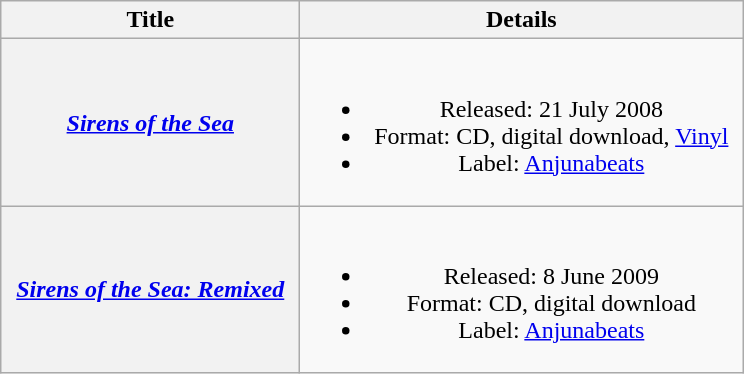<table class="wikitable plainrowheaders" style="text-align:center;" border="1">
<tr>
<th scope="col" style="width:12em;">Title</th>
<th scope="col" style="width:18em;">Details</th>
</tr>
<tr>
<th scope="row"><em><a href='#'>Sirens of the Sea</a></em></th>
<td><br><ul><li>Released: 21 July 2008</li><li>Format: CD, digital download, <a href='#'>Vinyl</a></li><li>Label: <a href='#'>Anjunabeats</a></li></ul></td>
</tr>
<tr>
<th scope="row"><em><a href='#'>Sirens of the Sea: Remixed</a></em></th>
<td><br><ul><li>Released: 8 June 2009</li><li>Format: CD, digital download</li><li>Label: <a href='#'>Anjunabeats</a></li></ul></td>
</tr>
</table>
